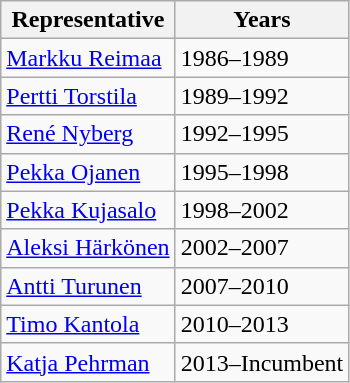<table class="wikitable sortable">
<tr>
<th>Representative</th>
<th>Years</th>
</tr>
<tr>
<td><a href='#'>Markku Reimaa</a></td>
<td>1986–1989</td>
</tr>
<tr>
<td><a href='#'>Pertti Torstila</a></td>
<td>1989–1992</td>
</tr>
<tr>
<td><a href='#'>René Nyberg</a></td>
<td>1992–1995</td>
</tr>
<tr>
<td><a href='#'>Pekka Ojanen</a></td>
<td>1995–1998</td>
</tr>
<tr>
<td><a href='#'>Pekka Kujasalo</a></td>
<td>1998–2002</td>
</tr>
<tr>
<td><a href='#'>Aleksi Härkönen</a></td>
<td>2002–2007</td>
</tr>
<tr>
<td><a href='#'>Antti Turunen</a></td>
<td>2007–2010</td>
</tr>
<tr>
<td><a href='#'>Timo Kantola</a></td>
<td>2010–2013</td>
</tr>
<tr>
<td><a href='#'>Katja Pehrman</a></td>
<td>2013–Incumbent</td>
</tr>
</table>
